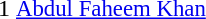<table cellspacing=0 cellpadding=0>
<tr>
<td><div>1 </div></td>
<td style="font-size: 95%"> <a href='#'>Abdul Faheem Khan</a></td>
</tr>
</table>
